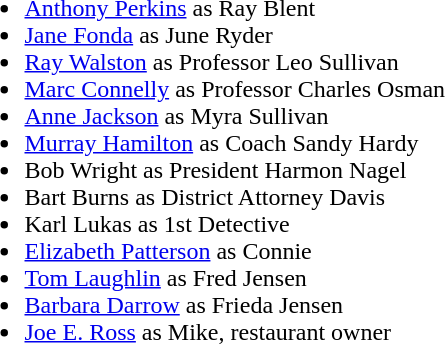<table style="width:67%;">
<tr>
<td style="width:50%; vertical-align:top;"><br><ul><li><a href='#'>Anthony Perkins</a> as Ray Blent</li><li><a href='#'>Jane Fonda</a> as June Ryder</li><li><a href='#'>Ray Walston</a> as Professor Leo Sullivan</li><li><a href='#'>Marc Connelly</a> as Professor Charles Osman</li><li><a href='#'>Anne Jackson</a> as Myra Sullivan</li><li><a href='#'>Murray Hamilton</a> as Coach Sandy Hardy</li><li>Bob Wright as President Harmon Nagel</li><li>Bart Burns as District Attorney Davis</li><li>Karl Lukas as 1st Detective</li><li><a href='#'>Elizabeth Patterson</a> as Connie</li><li><a href='#'>Tom Laughlin</a> as Fred Jensen</li><li><a href='#'>Barbara Darrow</a> as Frieda Jensen</li><li><a href='#'>Joe E. Ross</a> as Mike, restaurant owner</li></ul></td>
<td style="width:20%; vertical-align:top;"><br></td>
</tr>
</table>
